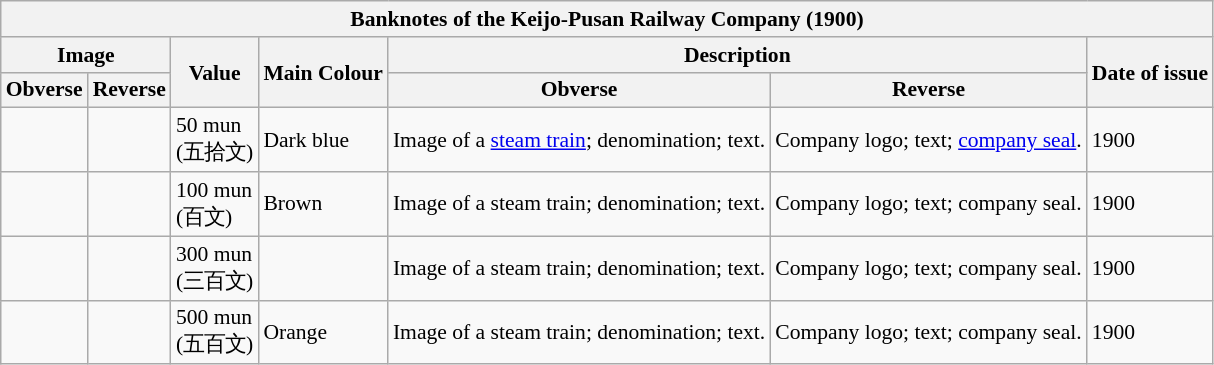<table class="wikitable" style="font-size: 90%">
<tr>
<th colspan=7>Banknotes of the Keijo-Pusan Railway Company (1900)</th>
</tr>
<tr>
<th colspan=2>Image</th>
<th rowspan=2>Value</th>
<th rowspan=2>Main Colour</th>
<th colspan=2>Description</th>
<th rowspan=2>Date of issue</th>
</tr>
<tr>
<th>Obverse</th>
<th>Reverse</th>
<th>Obverse</th>
<th>Reverse</th>
</tr>
<tr>
<td></td>
<td></td>
<td>50 mun<br>(五拾文)</td>
<td>Dark blue</td>
<td>Image of a <a href='#'>steam train</a>; denomination; text.</td>
<td>Company logo; text; <a href='#'>company seal</a>.</td>
<td>1900</td>
</tr>
<tr>
<td></td>
<td></td>
<td>100 mun<br>(百文)</td>
<td>Brown</td>
<td>Image of a steam train; denomination; text.</td>
<td>Company logo; text; company seal.</td>
<td>1900</td>
</tr>
<tr>
<td></td>
<td></td>
<td>300 mun<br>(三百文)</td>
<td></td>
<td>Image of a steam train; denomination; text.</td>
<td>Company logo; text; company seal.</td>
<td>1900</td>
</tr>
<tr>
<td></td>
<td></td>
<td>500 mun<br>(五百文)</td>
<td>Orange</td>
<td>Image of a steam train; denomination; text.</td>
<td>Company logo; text; company seal.</td>
<td>1900</td>
</tr>
</table>
